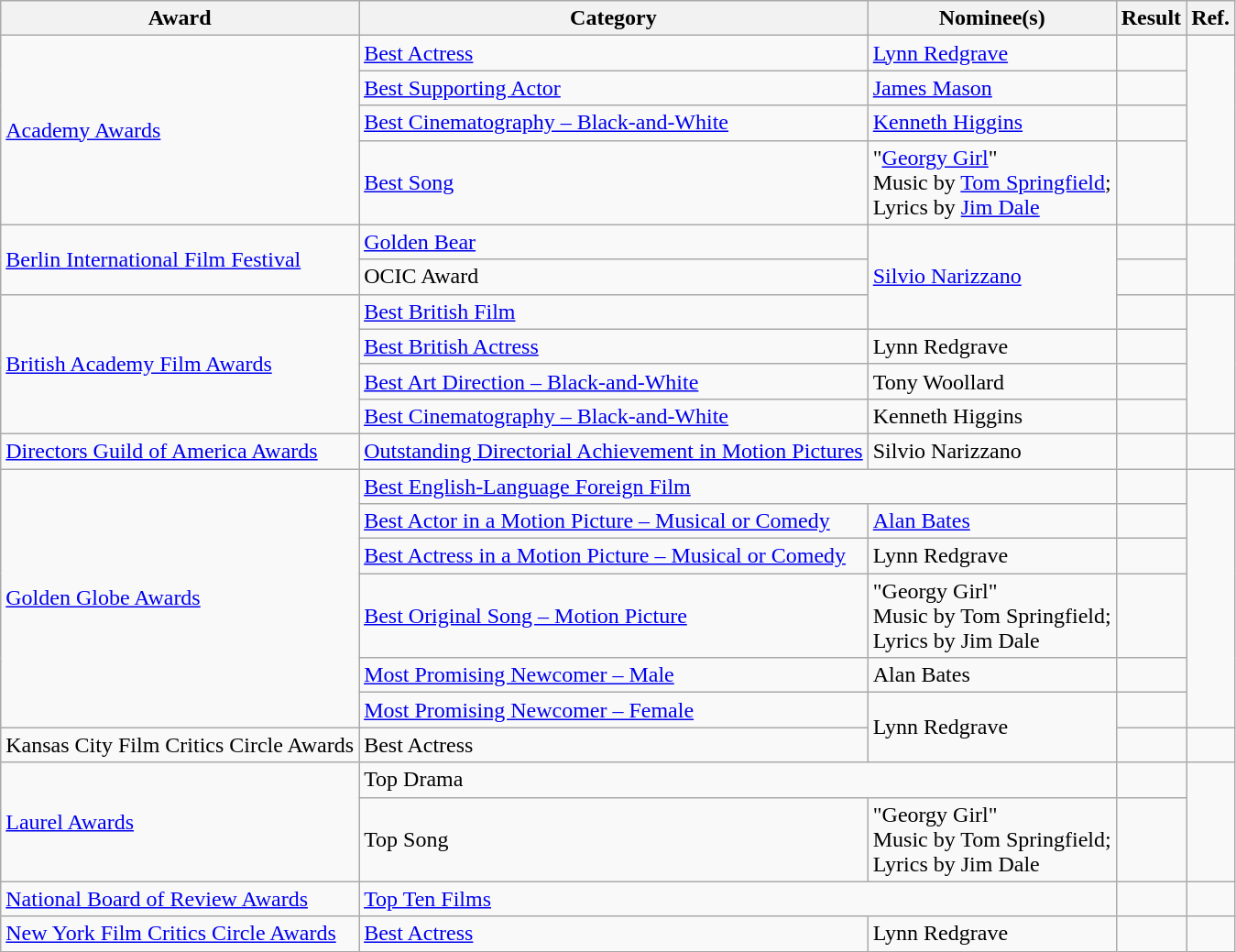<table class="wikitable plainrowheaders">
<tr>
<th>Award</th>
<th>Category</th>
<th>Nominee(s)</th>
<th>Result</th>
<th>Ref.</th>
</tr>
<tr>
<td rowspan="4"><a href='#'>Academy Awards</a></td>
<td><a href='#'>Best Actress</a></td>
<td><a href='#'>Lynn Redgrave</a></td>
<td></td>
<td align="center" rowspan="4"></td>
</tr>
<tr>
<td><a href='#'>Best Supporting Actor</a></td>
<td><a href='#'>James Mason</a></td>
<td></td>
</tr>
<tr>
<td><a href='#'>Best Cinematography – Black-and-White</a></td>
<td><a href='#'>Kenneth Higgins</a></td>
<td></td>
</tr>
<tr>
<td><a href='#'>Best Song</a></td>
<td>"<a href='#'>Georgy Girl</a>" <br> Music by <a href='#'>Tom Springfield</a>; <br> Lyrics by <a href='#'>Jim Dale</a></td>
<td></td>
</tr>
<tr>
<td rowspan="2"><a href='#'>Berlin International Film Festival</a></td>
<td><a href='#'>Golden Bear</a></td>
<td rowspan="3"><a href='#'>Silvio Narizzano</a></td>
<td></td>
<td align="center" rowspan="2"></td>
</tr>
<tr>
<td>OCIC Award</td>
<td></td>
</tr>
<tr>
<td rowspan="4"><a href='#'>British Academy Film Awards</a></td>
<td><a href='#'>Best British Film</a></td>
<td></td>
<td align="center" rowspan="4"></td>
</tr>
<tr>
<td><a href='#'>Best British Actress</a></td>
<td>Lynn Redgrave</td>
<td></td>
</tr>
<tr>
<td><a href='#'>Best Art Direction – Black-and-White</a></td>
<td>Tony Woollard</td>
<td></td>
</tr>
<tr>
<td><a href='#'>Best Cinematography – Black-and-White</a></td>
<td>Kenneth Higgins</td>
<td></td>
</tr>
<tr>
<td><a href='#'>Directors Guild of America Awards</a></td>
<td><a href='#'>Outstanding Directorial Achievement in Motion Pictures</a></td>
<td>Silvio Narizzano</td>
<td></td>
<td align="center"></td>
</tr>
<tr>
<td rowspan="6"><a href='#'>Golden Globe Awards</a></td>
<td colspan="2"><a href='#'>Best English-Language Foreign Film</a></td>
<td></td>
<td align="center" rowspan="6"></td>
</tr>
<tr>
<td><a href='#'>Best Actor in a Motion Picture – Musical or Comedy</a></td>
<td><a href='#'>Alan Bates</a></td>
<td></td>
</tr>
<tr>
<td><a href='#'>Best Actress in a Motion Picture – Musical or Comedy</a></td>
<td>Lynn Redgrave</td>
<td></td>
</tr>
<tr>
<td><a href='#'>Best Original Song – Motion Picture</a></td>
<td>"Georgy Girl" <br> Music by Tom Springfield; <br> Lyrics by Jim Dale</td>
<td></td>
</tr>
<tr>
<td><a href='#'>Most Promising Newcomer – Male</a></td>
<td>Alan Bates</td>
<td></td>
</tr>
<tr>
<td><a href='#'>Most Promising Newcomer – Female</a></td>
<td rowspan="2">Lynn Redgrave</td>
<td></td>
</tr>
<tr>
<td>Kansas City Film Critics Circle Awards</td>
<td>Best Actress</td>
<td></td>
<td align="center"></td>
</tr>
<tr>
<td rowspan="2"><a href='#'>Laurel Awards</a></td>
<td colspan="2">Top Drama</td>
<td></td>
<td align="center" rowspan="2"></td>
</tr>
<tr>
<td>Top Song</td>
<td>"Georgy Girl" <br> Music by Tom Springfield; <br> Lyrics by Jim Dale</td>
<td></td>
</tr>
<tr>
<td><a href='#'>National Board of Review Awards</a></td>
<td colspan="2"><a href='#'>Top Ten Films</a></td>
<td></td>
<td align="center"></td>
</tr>
<tr>
<td><a href='#'>New York Film Critics Circle Awards</a></td>
<td><a href='#'>Best Actress</a></td>
<td>Lynn Redgrave</td>
<td></td>
<td align="center"></td>
</tr>
</table>
